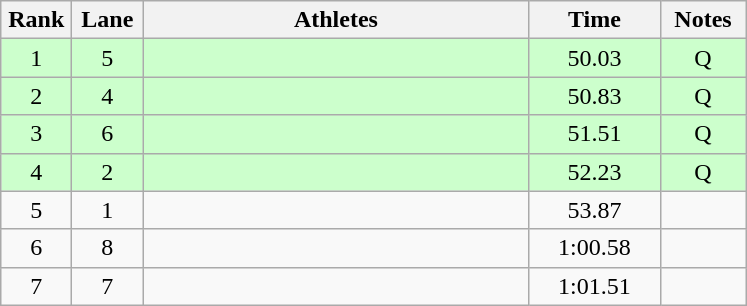<table class="wikitable sortable" style="text-align:center;">
<tr>
<th width=40>Rank</th>
<th width=40>Lane</th>
<th width=250>Athletes</th>
<th width=80>Time</th>
<th width=50>Notes</th>
</tr>
<tr bgcolor=ccffcc>
<td>1</td>
<td>5</td>
<td align=left></td>
<td>50.03</td>
<td>Q</td>
</tr>
<tr bgcolor=ccffcc>
<td>2</td>
<td>4</td>
<td align=left></td>
<td>50.83</td>
<td>Q</td>
</tr>
<tr bgcolor=ccffcc>
<td>3</td>
<td>6</td>
<td align=left></td>
<td>51.51</td>
<td>Q</td>
</tr>
<tr bgcolor=ccffcc>
<td>4</td>
<td>2</td>
<td align=left></td>
<td>52.23</td>
<td>Q</td>
</tr>
<tr>
<td>5</td>
<td>1</td>
<td align=left></td>
<td>53.87</td>
<td></td>
</tr>
<tr>
<td>6</td>
<td>8</td>
<td align=left></td>
<td>1:00.58</td>
<td></td>
</tr>
<tr>
<td>7</td>
<td>7</td>
<td align=left></td>
<td>1:01.51</td>
<td></td>
</tr>
</table>
